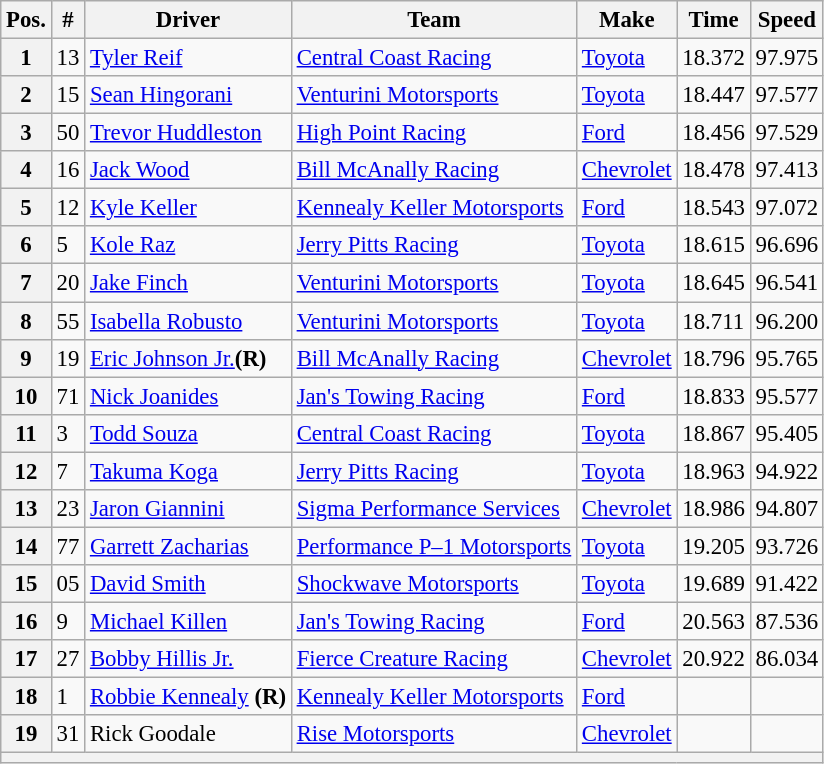<table class="wikitable" style="font-size:95%">
<tr>
<th>Pos.</th>
<th>#</th>
<th>Driver</th>
<th>Team</th>
<th>Make</th>
<th>Time</th>
<th>Speed</th>
</tr>
<tr>
<th>1</th>
<td>13</td>
<td><a href='#'>Tyler Reif</a></td>
<td><a href='#'>Central Coast Racing</a></td>
<td><a href='#'>Toyota</a></td>
<td>18.372</td>
<td>97.975</td>
</tr>
<tr>
<th>2</th>
<td>15</td>
<td><a href='#'>Sean Hingorani</a></td>
<td><a href='#'>Venturini Motorsports</a></td>
<td><a href='#'>Toyota</a></td>
<td>18.447</td>
<td>97.577</td>
</tr>
<tr>
<th>3</th>
<td>50</td>
<td><a href='#'>Trevor Huddleston</a></td>
<td><a href='#'>High Point Racing</a></td>
<td><a href='#'>Ford</a></td>
<td>18.456</td>
<td>97.529</td>
</tr>
<tr>
<th>4</th>
<td>16</td>
<td><a href='#'>Jack Wood</a></td>
<td><a href='#'>Bill McAnally Racing</a></td>
<td><a href='#'>Chevrolet</a></td>
<td>18.478</td>
<td>97.413</td>
</tr>
<tr>
<th>5</th>
<td>12</td>
<td><a href='#'>Kyle Keller</a></td>
<td><a href='#'>Kennealy Keller Motorsports</a></td>
<td><a href='#'>Ford</a></td>
<td>18.543</td>
<td>97.072</td>
</tr>
<tr>
<th>6</th>
<td>5</td>
<td><a href='#'>Kole Raz</a></td>
<td><a href='#'>Jerry Pitts Racing</a></td>
<td><a href='#'>Toyota</a></td>
<td>18.615</td>
<td>96.696</td>
</tr>
<tr>
<th>7</th>
<td>20</td>
<td><a href='#'>Jake Finch</a></td>
<td><a href='#'>Venturini Motorsports</a></td>
<td><a href='#'>Toyota</a></td>
<td>18.645</td>
<td>96.541</td>
</tr>
<tr>
<th>8</th>
<td>55</td>
<td><a href='#'>Isabella Robusto</a></td>
<td><a href='#'>Venturini Motorsports</a></td>
<td><a href='#'>Toyota</a></td>
<td>18.711</td>
<td>96.200</td>
</tr>
<tr>
<th>9</th>
<td>19</td>
<td><a href='#'>Eric Johnson Jr.</a><strong>(R)</strong></td>
<td><a href='#'>Bill McAnally Racing</a></td>
<td><a href='#'>Chevrolet</a></td>
<td>18.796</td>
<td>95.765</td>
</tr>
<tr>
<th>10</th>
<td>71</td>
<td><a href='#'>Nick Joanides</a></td>
<td><a href='#'>Jan's Towing Racing</a></td>
<td><a href='#'>Ford</a></td>
<td>18.833</td>
<td>95.577</td>
</tr>
<tr>
<th>11</th>
<td>3</td>
<td><a href='#'>Todd Souza</a></td>
<td><a href='#'>Central Coast Racing</a></td>
<td><a href='#'>Toyota</a></td>
<td>18.867</td>
<td>95.405</td>
</tr>
<tr>
<th>12</th>
<td>7</td>
<td><a href='#'>Takuma Koga</a></td>
<td><a href='#'>Jerry Pitts Racing</a></td>
<td><a href='#'>Toyota</a></td>
<td>18.963</td>
<td>94.922</td>
</tr>
<tr>
<th>13</th>
<td>23</td>
<td><a href='#'>Jaron Giannini</a></td>
<td><a href='#'>Sigma Performance Services</a></td>
<td><a href='#'>Chevrolet</a></td>
<td>18.986</td>
<td>94.807</td>
</tr>
<tr>
<th>14</th>
<td>77</td>
<td><a href='#'>Garrett Zacharias</a></td>
<td><a href='#'>Performance P–1 Motorsports</a></td>
<td><a href='#'>Toyota</a></td>
<td>19.205</td>
<td>93.726</td>
</tr>
<tr>
<th>15</th>
<td>05</td>
<td><a href='#'>David Smith</a></td>
<td><a href='#'>Shockwave Motorsports</a></td>
<td><a href='#'>Toyota</a></td>
<td>19.689</td>
<td>91.422</td>
</tr>
<tr>
<th>16</th>
<td>9</td>
<td><a href='#'>Michael Killen</a></td>
<td><a href='#'>Jan's Towing Racing</a></td>
<td><a href='#'>Ford</a></td>
<td>20.563</td>
<td>87.536</td>
</tr>
<tr>
<th>17</th>
<td>27</td>
<td><a href='#'>Bobby Hillis Jr.</a></td>
<td><a href='#'>Fierce Creature Racing</a></td>
<td><a href='#'>Chevrolet</a></td>
<td>20.922</td>
<td>86.034</td>
</tr>
<tr>
<th>18</th>
<td>1</td>
<td><a href='#'>Robbie Kennealy</a> <strong>(R)</strong></td>
<td><a href='#'>Kennealy Keller Motorsports</a></td>
<td><a href='#'>Ford</a></td>
<td></td>
<td></td>
</tr>
<tr>
<th>19</th>
<td>31</td>
<td>Rick Goodale</td>
<td><a href='#'>Rise Motorsports</a></td>
<td><a href='#'>Chevrolet</a></td>
<td></td>
<td></td>
</tr>
<tr>
<th colspan="7"></th>
</tr>
</table>
